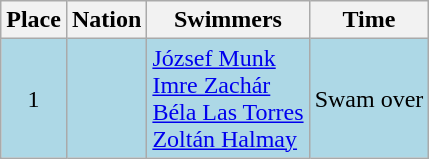<table class=wikitable>
<tr>
<th>Place</th>
<th>Nation</th>
<th>Swimmers</th>
<th>Time</th>
</tr>
<tr bgcolor=lightblue>
<td align=center>1</td>
<td></td>
<td><a href='#'>József Munk</a> <br> <a href='#'>Imre Zachár</a> <br> <a href='#'>Béla Las Torres</a> <br> <a href='#'>Zoltán Halmay</a></td>
<td align=center>Swam over</td>
</tr>
</table>
